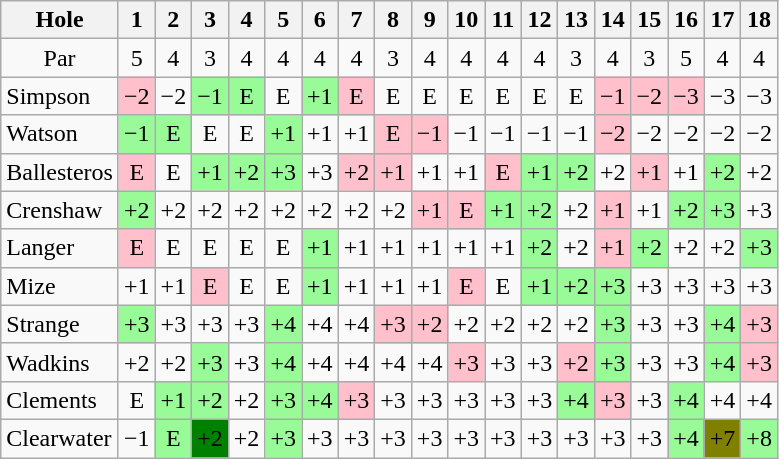<table class="wikitable" style="text-align:center">
<tr>
<th>Hole</th>
<th> 1 </th>
<th> 2 </th>
<th> 3 </th>
<th> 4 </th>
<th> 5 </th>
<th> 6 </th>
<th> 7 </th>
<th> 8 </th>
<th> 9 </th>
<th>10</th>
<th>11</th>
<th>12</th>
<th>13</th>
<th>14</th>
<th>15</th>
<th>16</th>
<th>17</th>
<th>18</th>
</tr>
<tr>
<td>Par</td>
<td>5</td>
<td>4</td>
<td>3</td>
<td>4</td>
<td>4</td>
<td>4</td>
<td>4</td>
<td>3</td>
<td>4</td>
<td>4</td>
<td>4</td>
<td>4</td>
<td>3</td>
<td>4</td>
<td>3</td>
<td>5</td>
<td>4</td>
<td>4</td>
</tr>
<tr>
<td align=left> Simpson</td>
<td style="background: Pink;">−2</td>
<td>−2</td>
<td style="background: PaleGreen;">−1</td>
<td style="background: PaleGreen;">E</td>
<td>E</td>
<td style="background: PaleGreen;">+1</td>
<td style="background: Pink;">E</td>
<td>E</td>
<td>E</td>
<td>E</td>
<td>E</td>
<td>E</td>
<td>E</td>
<td style="background: Pink;">−1</td>
<td style="background: Pink;">−2</td>
<td style="background: Pink;">−3</td>
<td>−3</td>
<td>−3</td>
</tr>
<tr>
<td align=left> Watson</td>
<td style="background: PaleGreen;">−1</td>
<td style="background: PaleGreen;">E</td>
<td>E</td>
<td>E</td>
<td style="background: PaleGreen;">+1</td>
<td>+1</td>
<td>+1</td>
<td style="background: Pink;">E</td>
<td style="background: Pink;">−1</td>
<td>−1</td>
<td>−1</td>
<td>−1</td>
<td>−1</td>
<td style="background: Pink;">−2</td>
<td>−2</td>
<td>−2</td>
<td>−2</td>
<td>−2</td>
</tr>
<tr>
<td align=left> Ballesteros</td>
<td style="background: Pink;">E</td>
<td>E</td>
<td style="background: PaleGreen;">+1</td>
<td style="background: PaleGreen;">+2</td>
<td style="background: PaleGreen;">+3</td>
<td>+3</td>
<td style="background: Pink;">+2</td>
<td style="background: Pink;">+1</td>
<td>+1</td>
<td>+1</td>
<td style="background: Pink;">E</td>
<td style="background: PaleGreen;">+1</td>
<td style="background: PaleGreen;">+2</td>
<td>+2</td>
<td style="background: Pink;">+1</td>
<td>+1</td>
<td style="background: PaleGreen;">+2</td>
<td>+2</td>
</tr>
<tr>
<td align=left> Crenshaw</td>
<td style="background: PaleGreen;">+2</td>
<td>+2</td>
<td>+2</td>
<td>+2</td>
<td>+2</td>
<td>+2</td>
<td>+2</td>
<td>+2</td>
<td style="background: Pink;">+1</td>
<td style="background: Pink;">E</td>
<td style="background: PaleGreen;">+1</td>
<td style="background: PaleGreen;">+2</td>
<td>+2</td>
<td style="background: Pink;">+1</td>
<td>+1</td>
<td style="background: PaleGreen;">+2</td>
<td style="background: PaleGreen;">+3</td>
<td>+3</td>
</tr>
<tr>
<td align=left> Langer</td>
<td style="background: Pink;">E</td>
<td>E</td>
<td>E</td>
<td>E</td>
<td>E</td>
<td style="background: PaleGreen;">+1</td>
<td>+1</td>
<td>+1</td>
<td>+1</td>
<td>+1</td>
<td>+1</td>
<td style="background: PaleGreen;">+2</td>
<td>+2</td>
<td style="background: Pink;">+1</td>
<td style="background: PaleGreen;">+2</td>
<td>+2</td>
<td>+2</td>
<td style="background: PaleGreen;">+3</td>
</tr>
<tr>
<td align=left> Mize</td>
<td>+1</td>
<td>+1</td>
<td style="background: Pink;">E</td>
<td>E</td>
<td>E</td>
<td style="background: PaleGreen;">+1</td>
<td>+1</td>
<td>+1</td>
<td>+1</td>
<td style="background: Pink;">E</td>
<td>E</td>
<td style="background: PaleGreen;">+1</td>
<td style="background: PaleGreen;">+2</td>
<td style="background: PaleGreen;">+3</td>
<td>+3</td>
<td>+3</td>
<td>+3</td>
<td>+3</td>
</tr>
<tr>
<td align=left> Strange</td>
<td style="background: PaleGreen;">+3</td>
<td>+3</td>
<td>+3</td>
<td>+3</td>
<td style="background: PaleGreen;">+4</td>
<td>+4</td>
<td>+4</td>
<td style="background: Pink;">+3</td>
<td style="background: Pink;">+2</td>
<td>+2</td>
<td>+2</td>
<td>+2</td>
<td>+2</td>
<td style="background: PaleGreen;">+3</td>
<td>+3</td>
<td>+3</td>
<td style="background: PaleGreen;">+4</td>
<td style="background: Pink;">+3</td>
</tr>
<tr>
<td align=left> Wadkins</td>
<td>+2</td>
<td>+2</td>
<td style="background: PaleGreen;">+3</td>
<td>+3</td>
<td style="background: PaleGreen;">+4</td>
<td>+4</td>
<td>+4</td>
<td>+4</td>
<td>+4</td>
<td style="background: Pink;">+3</td>
<td>+3</td>
<td>+3</td>
<td style="background: Pink;">+2</td>
<td style="background: PaleGreen;">+3</td>
<td>+3</td>
<td>+3</td>
<td style="background: PaleGreen;">+4</td>
<td style="background: Pink;">+3</td>
</tr>
<tr>
<td align=left> Clements</td>
<td>E</td>
<td style="background: PaleGreen;">+1</td>
<td style="background: PaleGreen;">+2</td>
<td>+2</td>
<td style="background: PaleGreen;">+3</td>
<td style="background: PaleGreen;">+4</td>
<td style="background: Pink;">+3</td>
<td>+3</td>
<td>+3</td>
<td>+3</td>
<td>+3</td>
<td>+3</td>
<td style="background: PaleGreen;">+4</td>
<td style="background: Pink;">+3</td>
<td>+3</td>
<td style="background: PaleGreen;">+4</td>
<td>+4</td>
<td>+4</td>
</tr>
<tr>
<td align=left> Clearwater</td>
<td>−1</td>
<td style="background: PaleGreen;">E</td>
<td style="background: Green;">+2</td>
<td>+2</td>
<td style="background: PaleGreen;">+3</td>
<td>+3</td>
<td>+3</td>
<td>+3</td>
<td>+3</td>
<td>+3</td>
<td>+3</td>
<td>+3</td>
<td>+3</td>
<td>+3</td>
<td>+3</td>
<td style="background: PaleGreen;">+4</td>
<td style="background: Olive;">+7</td>
<td style="background: PaleGreen;">+8</td>
</tr>
</table>
